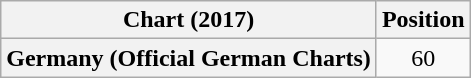<table class="wikitable plainrowheaders" style="text-align:center">
<tr>
<th scope="col">Chart (2017)</th>
<th scope="col">Position</th>
</tr>
<tr>
<th scope="row">Germany (Official German Charts)</th>
<td>60</td>
</tr>
</table>
